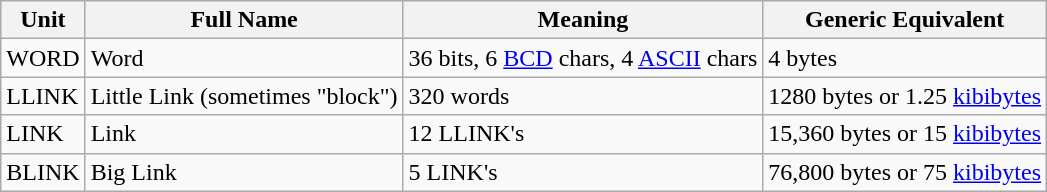<table class="wikitable">
<tr>
<th>Unit</th>
<th>Full Name</th>
<th>Meaning</th>
<th>Generic Equivalent</th>
</tr>
<tr>
<td>WORD</td>
<td>Word</td>
<td>36 bits, 6 <a href='#'>BCD</a> chars, 4 <a href='#'>ASCII</a> chars</td>
<td>4 bytes</td>
</tr>
<tr>
<td>LLINK</td>
<td>Little Link (sometimes "block")</td>
<td>320 words</td>
<td>1280 bytes or 1.25 <a href='#'>kibibytes</a></td>
</tr>
<tr>
<td>LINK</td>
<td>Link</td>
<td>12 LLINK's</td>
<td>15,360 bytes or 15 <a href='#'>kibibytes</a></td>
</tr>
<tr>
<td>BLINK</td>
<td>Big Link</td>
<td>5 LINK's</td>
<td>76,800 bytes or 75 <a href='#'>kibibytes</a></td>
</tr>
</table>
